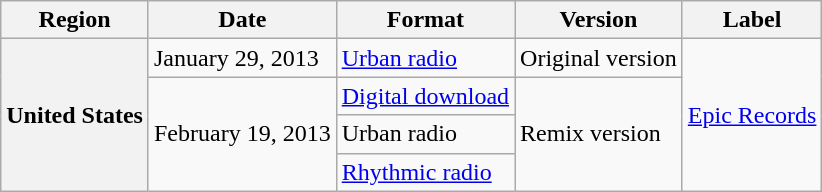<table class="wikitable plainrowheaders">
<tr>
<th scope="col">Region</th>
<th scope="col">Date</th>
<th scope="col">Format</th>
<th scope="col">Version</th>
<th scope="col">Label</th>
</tr>
<tr>
<th scope="row" rowspan="4">United States</th>
<td>January 29, 2013</td>
<td><a href='#'>Urban radio</a></td>
<td>Original version</td>
<td rowspan="4"><a href='#'>Epic Records</a></td>
</tr>
<tr>
<td rowspan="3">February 19, 2013</td>
<td><a href='#'>Digital download</a></td>
<td rowspan="3">Remix version</td>
</tr>
<tr>
<td>Urban radio</td>
</tr>
<tr>
<td><a href='#'>Rhythmic radio</a></td>
</tr>
</table>
